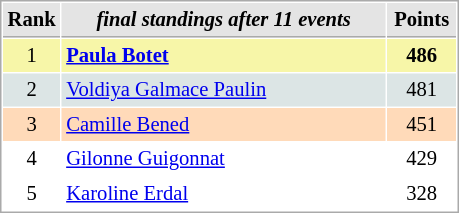<table cellspacing="1" cellpadding="3" style="border:1px solid #AAAAAA;font-size:86%">
<tr style="background-color: #E4E4E4;">
<th style="border-bottom:1px solid #AAAAAA; width: 10px;">Rank</th>
<th style="border-bottom:1px solid #AAAAAA; width: 210px;"><em>final standings after 11 events</em></th>
<th style="border-bottom:1px solid #AAAAAA; width: 40px;">Points</th>
</tr>
<tr style="background:#f7f6a8;">
<td align=center>1</td>
<td> <strong><a href='#'>Paula Botet</a></strong> </td>
<td align=center><strong>486</strong></td>
</tr>
<tr style="background:#dce5e5;">
<td align=center>2</td>
<td> <a href='#'>Voldiya Galmace Paulin</a></td>
<td align=center>481</td>
</tr>
<tr style="background:#ffdab9;">
<td align=center>3</td>
<td> <a href='#'>Camille Bened</a></td>
<td align=center>451</td>
</tr>
<tr>
<td align=center>4</td>
<td> <a href='#'>Gilonne Guigonnat</a></td>
<td align=center>429</td>
</tr>
<tr>
<td align=center>5</td>
<td> <a href='#'>Karoline Erdal</a></td>
<td align=center>328</td>
</tr>
</table>
